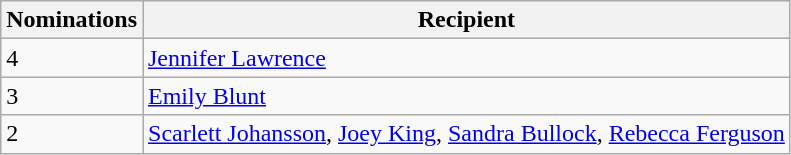<table class="wikitable">
<tr>
<th>Nominations</th>
<th>Recipient</th>
</tr>
<tr>
<td>4</td>
<td><a href='#'>Jennifer Lawrence</a></td>
</tr>
<tr>
<td>3</td>
<td><a href='#'>Emily Blunt</a></td>
</tr>
<tr>
<td>2</td>
<td><a href='#'>Scarlett Johansson</a>, <a href='#'>Joey King</a>, <a href='#'>Sandra Bullock</a>, <a href='#'>Rebecca Ferguson</a></td>
</tr>
</table>
